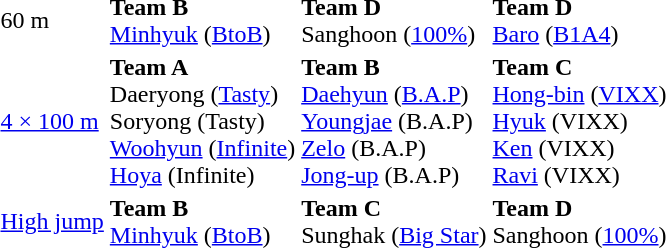<table>
<tr>
<td>60 m</td>
<td><strong>Team B</strong><br><a href='#'>Minhyuk</a> (<a href='#'>BtoB</a>)</td>
<td><strong>Team D</strong><br>Sanghoon (<a href='#'>100%</a>)</td>
<td><strong>Team D</strong><br><a href='#'>Baro</a> (<a href='#'>B1A4</a>)</td>
</tr>
<tr>
<td><a href='#'>4 × 100 m</a></td>
<td><strong>Team A</strong><br>Daeryong (<a href='#'>Tasty</a>)<br>Soryong (Tasty)<br><a href='#'>Woohyun</a> (<a href='#'>Infinite</a>)<br><a href='#'>Hoya</a> (Infinite)</td>
<td><strong>Team B</strong><br><a href='#'>Daehyun</a> (<a href='#'>B.A.P</a>)<br><a href='#'>Youngjae</a> (B.A.P)<br><a href='#'>Zelo</a> (B.A.P)<br><a href='#'>Jong-up</a> (B.A.P)</td>
<td><strong>Team C</strong><br><a href='#'>Hong-bin</a> (<a href='#'>VIXX</a>)<br><a href='#'>Hyuk</a> (VIXX)<br><a href='#'>Ken</a> (VIXX)<br><a href='#'>Ravi</a> (VIXX)</td>
</tr>
<tr>
<td><a href='#'>High jump</a></td>
<td><strong>Team B</strong><br><a href='#'>Minhyuk</a> (<a href='#'>BtoB</a>)</td>
<td><strong>Team C</strong><br>Sunghak (<a href='#'>Big Star</a>)</td>
<td><strong>Team D</strong><br>Sanghoon (<a href='#'>100%</a>)</td>
</tr>
</table>
